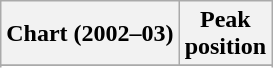<table class="wikitable sortable">
<tr>
<th align="left">Chart (2002–03)</th>
<th align="left">Peak<br>position</th>
</tr>
<tr>
</tr>
<tr>
</tr>
<tr>
</tr>
<tr>
</tr>
<tr>
</tr>
<tr>
</tr>
<tr>
</tr>
<tr>
</tr>
<tr>
</tr>
<tr>
</tr>
<tr>
</tr>
<tr>
</tr>
<tr>
</tr>
<tr>
</tr>
<tr>
</tr>
</table>
